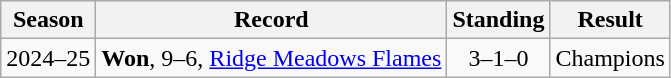<table class="wikitable" style="text-align:center">
<tr>
<th>Season</th>
<th>Record</th>
<th>Standing</th>
<th>Result</th>
</tr>
<tr background-color:#dddddd;">
<td>2024–25 </td>
<td align=left><strong>Won</strong>, 9–6, <a href='#'>Ridge Meadows Flames</a></td>
<td>3–1–0</td>
<td>Champions</td>
</tr>
</table>
